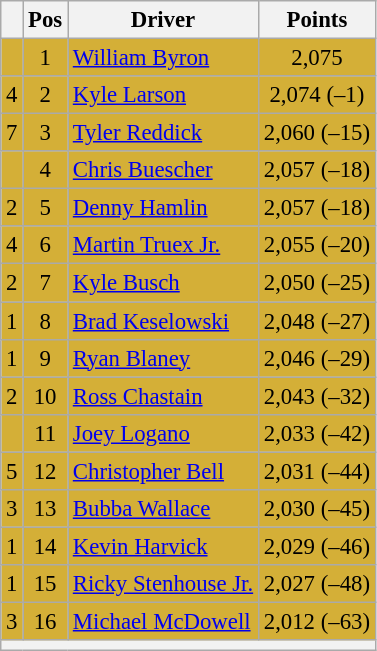<table class="wikitable" style="font-size: 95%;">
<tr>
<th></th>
<th>Pos</th>
<th>Driver</th>
<th>Points</th>
</tr>
<tr style="background:#D4AF37;">
<td align="left"></td>
<td style="text-align:center;">1</td>
<td><a href='#'>William Byron</a></td>
<td style="text-align:center;">2,075</td>
</tr>
<tr style="background:#D4AF37;">
<td align="left"> 4</td>
<td style="text-align:center;">2</td>
<td><a href='#'>Kyle Larson</a></td>
<td style="text-align:center;">2,074 (–1)</td>
</tr>
<tr style="background:#D4AF37;">
<td align="left"> 7</td>
<td style="text-align:center;">3</td>
<td><a href='#'>Tyler Reddick</a></td>
<td style="text-align:center;">2,060 (–15)</td>
</tr>
<tr style="background:#D4AF37;">
<td align="left"></td>
<td style="text-align:center;">4</td>
<td><a href='#'>Chris Buescher</a></td>
<td style="text-align:center;">2,057 (–18)</td>
</tr>
<tr style="background:#D4AF37;">
<td align="left"> 2</td>
<td style="text-align:center;">5</td>
<td><a href='#'>Denny Hamlin</a></td>
<td style="text-align:center;">2,057 (–18)</td>
</tr>
<tr style="background:#D4AF37;">
<td align="left"> 4</td>
<td style="text-align:center;">6</td>
<td><a href='#'>Martin Truex Jr.</a></td>
<td style="text-align:center;">2,055 (–20)</td>
</tr>
<tr style="background:#D4AF37;">
<td align="left"> 2</td>
<td style="text-align:center;">7</td>
<td><a href='#'>Kyle Busch</a></td>
<td style="text-align:center;">2,050 (–25)</td>
</tr>
<tr style="background:#D4AF37;">
<td align="left"> 1</td>
<td style="text-align:center;">8</td>
<td><a href='#'>Brad Keselowski</a></td>
<td style="text-align:center;">2,048 (–27)</td>
</tr>
<tr style="background:#D4AF37;">
<td align="left"> 1</td>
<td style="text-align:center;">9</td>
<td><a href='#'>Ryan Blaney</a></td>
<td style="text-align:center;">2,046 (–29)</td>
</tr>
<tr style="background:#D4AF37;">
<td align="left"> 2</td>
<td style="text-align:center;">10</td>
<td><a href='#'>Ross Chastain</a></td>
<td style="text-align:center;">2,043 (–32)</td>
</tr>
<tr style="background:#D4AF37;">
<td align="left"></td>
<td style="text-align:center;">11</td>
<td><a href='#'>Joey Logano</a></td>
<td style="text-align:center;">2,033 (–42)</td>
</tr>
<tr style="background:#D4AF37;">
<td align="left"> 5</td>
<td style="text-align:center;">12</td>
<td><a href='#'>Christopher Bell</a></td>
<td style="text-align:center;">2,031 (–44)</td>
</tr>
<tr style="background:#D4AF37;">
<td align="left"> 3</td>
<td style="text-align:center;">13</td>
<td><a href='#'>Bubba Wallace</a></td>
<td style="text-align:center;">2,030 (–45)</td>
</tr>
<tr style="background:#D4AF37;">
<td align="left"> 1</td>
<td style="text-align:center;">14</td>
<td><a href='#'>Kevin Harvick</a></td>
<td style="text-align:center;">2,029 (–46)</td>
</tr>
<tr style="background:#D4AF37;">
<td align="left"> 1</td>
<td style="text-align:center;">15</td>
<td><a href='#'>Ricky Stenhouse Jr.</a></td>
<td style="text-align:center;">2,027 (–48)</td>
</tr>
<tr style="background:#D4AF37;">
<td align="left"> 3</td>
<td style="text-align:center;">16</td>
<td><a href='#'>Michael McDowell</a></td>
<td style="text-align:center;">2,012 (–63)</td>
</tr>
<tr class="sortbottom">
<th colspan="9"></th>
</tr>
</table>
